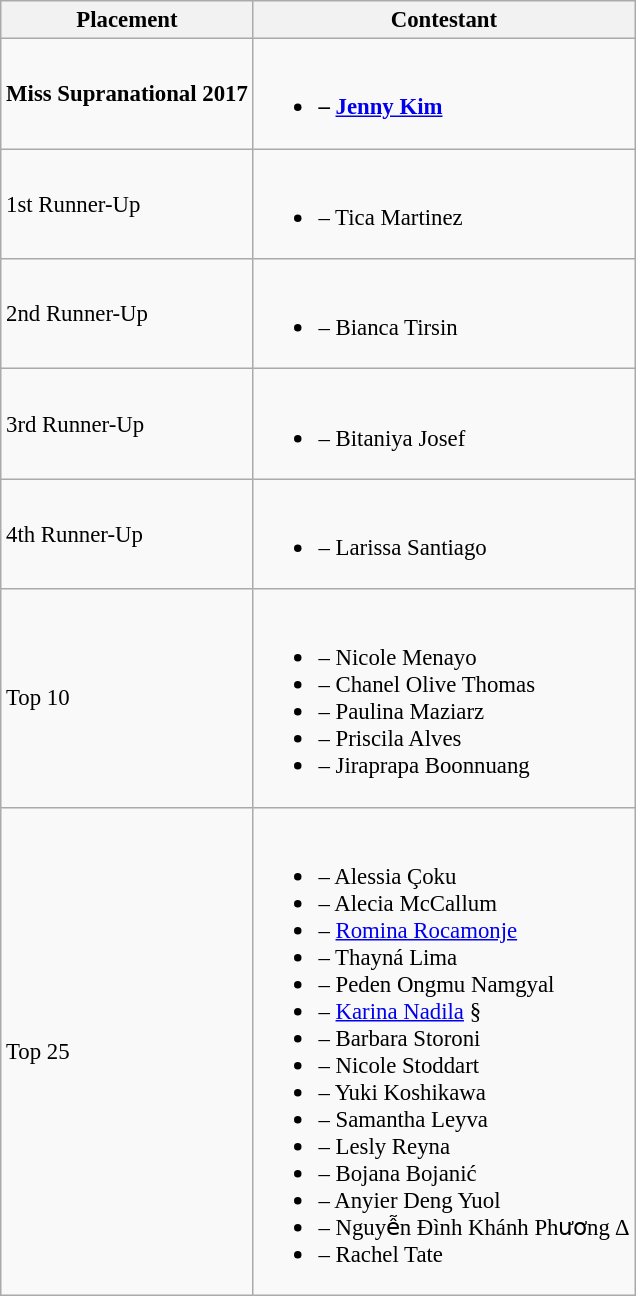<table class="wikitable sortable" style="font-size: 95%;">
<tr>
<th>Placement</th>
<th>Contestant</th>
</tr>
<tr>
<td><strong>Miss Supranational 2017</strong></td>
<td><br><ul><li><strong> – <a href='#'>Jenny Kim</a></strong></li></ul></td>
</tr>
<tr>
<td>1st Runner-Up</td>
<td><br><ul><li> – Tica Martinez</li></ul></td>
</tr>
<tr>
<td>2nd Runner-Up</td>
<td><br><ul><li> – Bianca Tirsin</li></ul></td>
</tr>
<tr>
<td>3rd Runner-Up</td>
<td><br><ul><li> – Bitaniya Josef</li></ul></td>
</tr>
<tr>
<td>4th Runner-Up</td>
<td><br><ul><li> – Larissa Santiago</li></ul></td>
</tr>
<tr>
<td>Top 10</td>
<td><br><ul><li> – Nicole Menayo</li><li> – Chanel Olive Thomas</li><li> – Paulina Maziarz</li><li> – Priscila Alves</li><li> – Jiraprapa Boonnuang</li></ul></td>
</tr>
<tr>
<td>Top 25</td>
<td><br><ul><li> – Alessia Çoku</li><li> – Alecia McCallum</li><li> – <a href='#'>Romina Rocamonje</a></li><li> – Thayná Lima</li><li> – Peden Ongmu Namgyal</li><li> – <a href='#'>Karina Nadila</a> §</li><li> – Barbara Storoni</li><li> – Nicole Stoddart</li><li> – Yuki Koshikawa</li><li> – Samantha Leyva</li><li> – Lesly Reyna</li><li> – Bojana Bojanić</li><li> – Anyier Deng Yuol</li><li> – Nguyễn Đình Khánh Phương ∆</li><li> – Rachel Tate</li></ul></td>
</tr>
</table>
